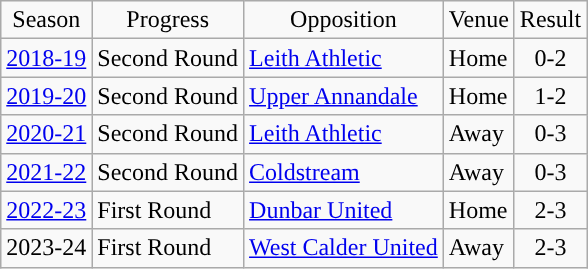<table class="wikitable">
<tr>
<td style="text-align:center">Season</td>
<td style="text-align:center">Progress</td>
<td style="text-align:center">Opposition</td>
<td style="text-align:center">Venue</td>
<td style="text-align:center">Result</td>
</tr>
<tr>
<td style="text-align:center"><a href='#'>2018-19</a></td>
<td style="text-align:left">Second Round</td>
<td style="text-align:left"><a href='#'>Leith Athletic</a></td>
<td style="text-align:left">Home</td>
<td align=center>0-2</td>
</tr>
<tr>
<td style="text-align:center"><a href='#'>2019-20</a></td>
<td style="text-align:left">Second Round</td>
<td style="text-align:left"><a href='#'>Upper Annandale</a></td>
<td style="text-align:left">Home</td>
<td align=center>1-2</td>
</tr>
<tr>
<td style="text-align:center"><a href='#'>2020-21</a></td>
<td style="text-align:left">Second Round</td>
<td style="text-align:left"><a href='#'>Leith Athletic</a></td>
<td style="text-align:left">Away</td>
<td align=center>0-3</td>
</tr>
<tr>
<td style="text-align:center"><a href='#'>2021-22</a></td>
<td style="text-align:left">Second Round</td>
<td style="text-align:left"><a href='#'>Coldstream</a></td>
<td style="text-align:left">Away</td>
<td align=center>0-3</td>
</tr>
<tr>
<td style="text-align:center"><a href='#'>2022-23</a></td>
<td style="text-align:left">First Round</td>
<td style="text-align:left"><a href='#'>Dunbar United</a></td>
<td style="text-align:left">Home</td>
<td align=center>2-3</td>
</tr>
<tr>
<td style="text-align:center">2023-24</td>
<td style="text-align:left">First Round</td>
<td style="text-align:left"><a href='#'>West Calder United</a></td>
<td style="text-align:left">Away</td>
<td align=center>2-3</td>
</tr>
</table>
